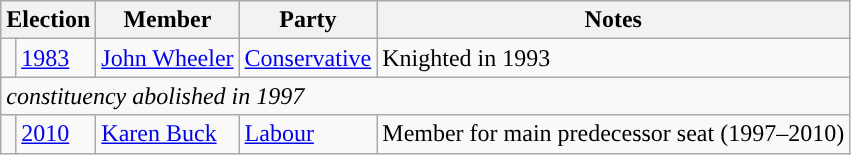<table class="wikitable">
<tr>
<th colspan="2">Election</th>
<th>Member</th>
<th>Party</th>
<th>Notes</th>
</tr>
<tr>
<td style="color:inherit;background-color: "></td>
<td><a href='#'>1983</a></td>
<td><a href='#'>John Wheeler</a></td>
<td><a href='#'>Conservative</a></td>
<td>Knighted in 1993</td>
</tr>
<tr>
<td colspan="5"><em>constituency abolished in 1997</em></td>
</tr>
<tr>
<td style="color:inherit;background-color: "></td>
<td><a href='#'>2010</a></td>
<td><a href='#'>Karen Buck</a></td>
<td><a href='#'>Labour</a></td>
<td>Member for main predecessor seat (1997–2010)</td>
</tr>
</table>
